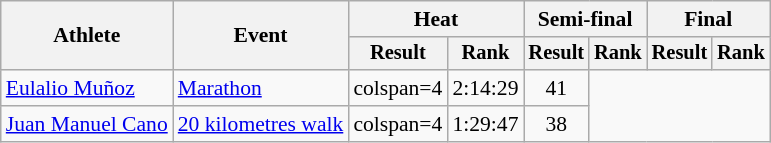<table class=wikitable style=font-size:90%>
<tr>
<th rowspan=2>Athlete</th>
<th rowspan=2>Event</th>
<th colspan=2>Heat</th>
<th colspan=2>Semi-final</th>
<th colspan=2>Final</th>
</tr>
<tr style=font-size:95%>
<th>Result</th>
<th>Rank</th>
<th>Result</th>
<th>Rank</th>
<th>Result</th>
<th>Rank</th>
</tr>
<tr align=center>
<td align=left><a href='#'>Eulalio Muñoz</a></td>
<td align=left><a href='#'>Marathon</a></td>
<td>colspan=4</td>
<td>2:14:29 </td>
<td>41</td>
</tr>
<tr align=center>
<td align=left><a href='#'>Juan Manuel Cano</a></td>
<td align=left><a href='#'>20 kilometres walk</a></td>
<td>colspan=4</td>
<td>1:29:47</td>
<td>38</td>
</tr>
</table>
